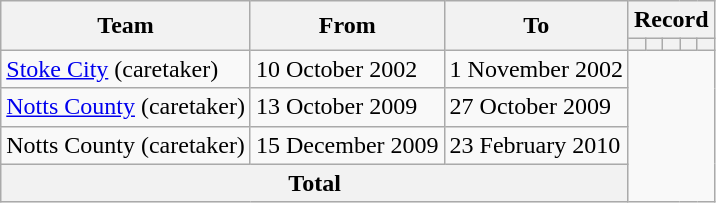<table class=wikitable style="text-align: center">
<tr>
<th rowspan=2>Team</th>
<th rowspan=2>From</th>
<th rowspan=2>To</th>
<th colspan=5>Record</th>
</tr>
<tr>
<th></th>
<th></th>
<th></th>
<th></th>
<th></th>
</tr>
<tr>
<td align=left><a href='#'>Stoke City</a> (caretaker)</td>
<td align=left>10 October 2002</td>
<td align=left>1 November 2002<br></td>
</tr>
<tr>
<td align=left><a href='#'>Notts County</a> (caretaker)</td>
<td align=left>13 October 2009</td>
<td align=left>27 October 2009<br></td>
</tr>
<tr>
<td align=left>Notts County (caretaker)</td>
<td align=left>15 December 2009</td>
<td align=left>23 February 2010<br></td>
</tr>
<tr>
<th colspan=3>Total<br></th>
</tr>
</table>
